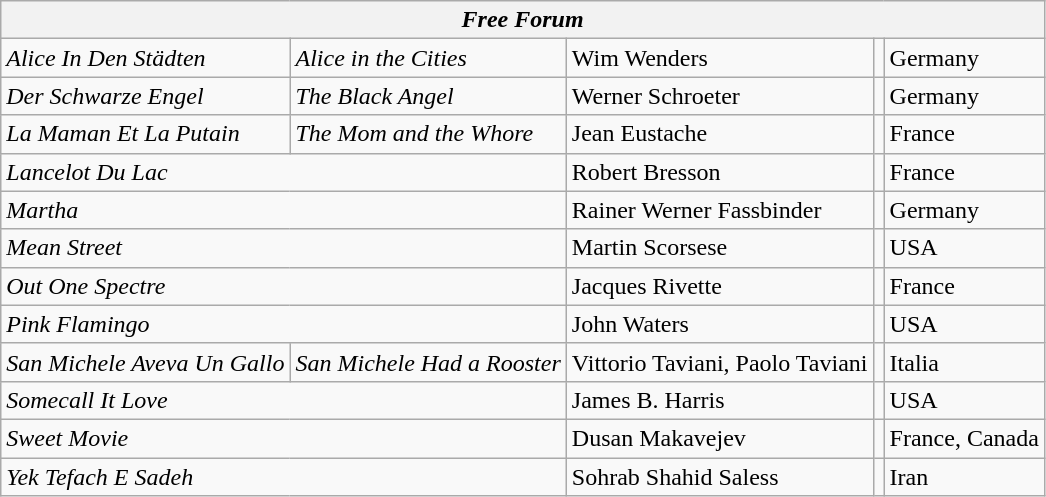<table class="wikitable">
<tr>
<th colspan="5"><em>Free Forum</em></th>
</tr>
<tr>
<td><em>Alice In Den Städten</em></td>
<td><em>Alice in the Cities</em></td>
<td>Wim Wenders</td>
<td></td>
<td>Germany</td>
</tr>
<tr>
<td><em>Der Schwarze Engel</em></td>
<td><em>The Black Angel</em></td>
<td>Werner Schroeter</td>
<td></td>
<td>Germany</td>
</tr>
<tr>
<td><em>La Maman Et La Putain</em></td>
<td><em>The Mom and the Whore</em></td>
<td>Jean Eustache</td>
<td></td>
<td>France</td>
</tr>
<tr>
<td colspan="2"><em>Lancelot Du Lac</em></td>
<td>Robert Bresson</td>
<td></td>
<td>France</td>
</tr>
<tr>
<td colspan="2"><em>Martha</em></td>
<td>Rainer Werner Fassbinder</td>
<td></td>
<td>Germany</td>
</tr>
<tr>
<td colspan="2"><em>Mean Street</em></td>
<td>Martin Scorsese</td>
<td></td>
<td>USA</td>
</tr>
<tr>
<td colspan="2"><em>Out One Spectre</em></td>
<td>Jacques Rivette</td>
<td></td>
<td>France</td>
</tr>
<tr>
<td colspan="2"><em>Pink Flamingo</em></td>
<td>John Waters</td>
<td></td>
<td>USA</td>
</tr>
<tr>
<td><em>San Michele Aveva Un Gallo</em></td>
<td><em>San Michele Had a Rooster</em></td>
<td>Vittorio Taviani, Paolo Taviani</td>
<td></td>
<td>Italia</td>
</tr>
<tr>
<td colspan="2"><em>Somecall It Love</em></td>
<td>James B. Harris</td>
<td></td>
<td>USA</td>
</tr>
<tr>
<td colspan="2"><em>Sweet Movie</em></td>
<td>Dusan Makavejev</td>
<td></td>
<td>France, Canada</td>
</tr>
<tr>
<td colspan="2"><em>Yek Tefach E Sadeh</em></td>
<td>Sohrab Shahid Saless</td>
<td></td>
<td>Iran</td>
</tr>
</table>
